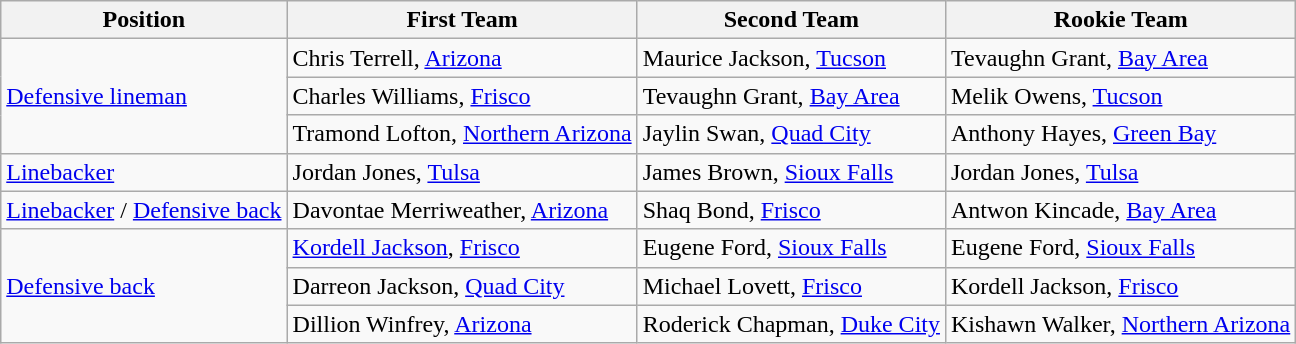<table class="wikitable">
<tr>
<th>Position</th>
<th>First Team</th>
<th>Second Team</th>
<th>Rookie Team</th>
</tr>
<tr>
<td rowspan="3"><a href='#'>Defensive lineman</a></td>
<td>Chris Terrell, <a href='#'>Arizona</a></td>
<td>Maurice Jackson, <a href='#'>Tucson</a></td>
<td>Tevaughn Grant, <a href='#'>Bay Area</a></td>
</tr>
<tr>
<td>Charles Williams, <a href='#'>Frisco</a></td>
<td>Tevaughn Grant, <a href='#'>Bay Area</a></td>
<td>Melik Owens, <a href='#'>Tucson</a></td>
</tr>
<tr>
<td>Tramond Lofton, <a href='#'>Northern Arizona</a></td>
<td>Jaylin Swan, <a href='#'>Quad City</a></td>
<td>Anthony Hayes, <a href='#'>Green Bay</a></td>
</tr>
<tr>
<td><a href='#'>Linebacker</a></td>
<td>Jordan Jones, <a href='#'>Tulsa</a></td>
<td>James Brown, <a href='#'>Sioux Falls</a></td>
<td>Jordan Jones, <a href='#'>Tulsa</a></td>
</tr>
<tr>
<td><a href='#'>Linebacker</a> / <a href='#'>Defensive back</a></td>
<td>Davontae Merriweather, <a href='#'>Arizona</a></td>
<td>Shaq Bond, <a href='#'>Frisco</a></td>
<td>Antwon Kincade, <a href='#'>Bay Area</a></td>
</tr>
<tr>
<td rowspan="3"><a href='#'>Defensive back</a></td>
<td><a href='#'>Kordell Jackson</a>, <a href='#'>Frisco</a></td>
<td>Eugene Ford, <a href='#'>Sioux Falls</a></td>
<td>Eugene Ford, <a href='#'>Sioux Falls</a></td>
</tr>
<tr>
<td>Darreon Jackson, <a href='#'>Quad City</a></td>
<td>Michael Lovett, <a href='#'>Frisco</a></td>
<td>Kordell Jackson, <a href='#'>Frisco</a></td>
</tr>
<tr>
<td>Dillion Winfrey, <a href='#'>Arizona</a></td>
<td>Roderick Chapman, <a href='#'>Duke City</a></td>
<td>Kishawn Walker, <a href='#'>Northern Arizona</a></td>
</tr>
</table>
